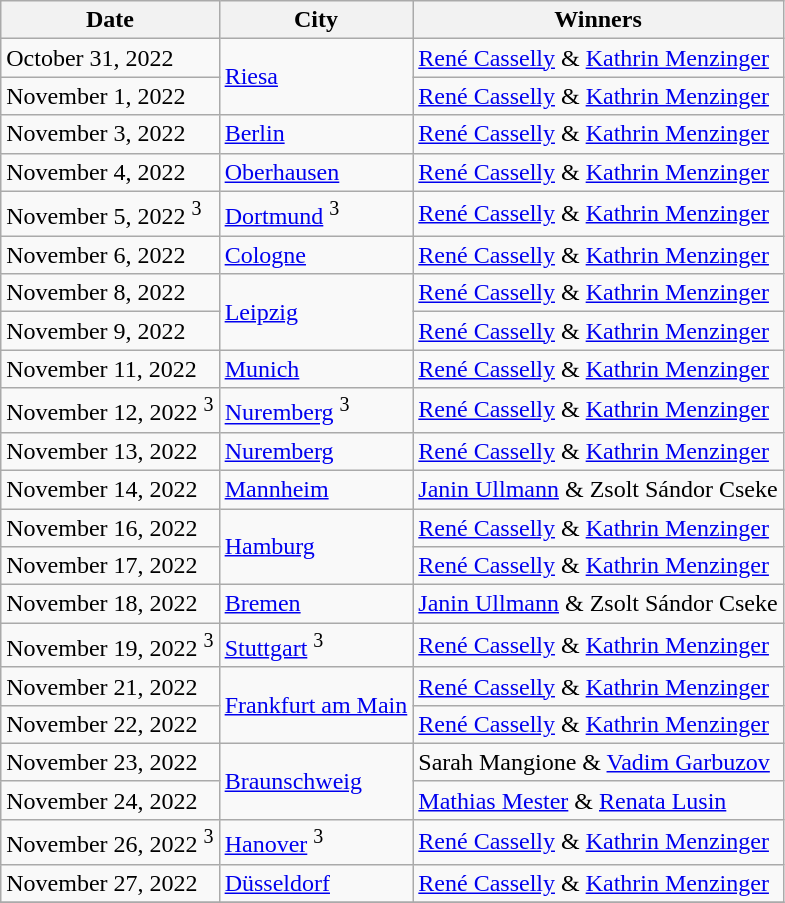<table class="wikitable">
<tr>
<th>Date</th>
<th>City</th>
<th>Winners</th>
</tr>
<tr>
<td>October 31, 2022</td>
<td rowspan="2"><a href='#'>Riesa</a></td>
<td><a href='#'>René Casselly</a> & <a href='#'>Kathrin Menzinger</a></td>
</tr>
<tr>
<td>November 1, 2022</td>
<td><a href='#'>René Casselly</a> & <a href='#'>Kathrin Menzinger</a></td>
</tr>
<tr>
<td>November 3, 2022</td>
<td><a href='#'>Berlin</a></td>
<td><a href='#'>René Casselly</a> & <a href='#'>Kathrin Menzinger</a></td>
</tr>
<tr>
<td>November 4, 2022</td>
<td><a href='#'>Oberhausen</a></td>
<td><a href='#'>René Casselly</a> & <a href='#'>Kathrin Menzinger</a></td>
</tr>
<tr>
<td>November 5, 2022 <sup>3</sup></td>
<td><a href='#'>Dortmund</a> <sup>3</sup></td>
<td><a href='#'>René Casselly</a> & <a href='#'>Kathrin Menzinger</a></td>
</tr>
<tr>
<td>November 6, 2022</td>
<td><a href='#'>Cologne</a></td>
<td><a href='#'>René Casselly</a> & <a href='#'>Kathrin Menzinger</a></td>
</tr>
<tr>
<td>November 8, 2022</td>
<td rowspan="2"><a href='#'>Leipzig</a></td>
<td><a href='#'>René Casselly</a> & <a href='#'>Kathrin Menzinger</a></td>
</tr>
<tr>
<td>November 9, 2022</td>
<td><a href='#'>René Casselly</a> & <a href='#'>Kathrin Menzinger</a></td>
</tr>
<tr>
<td>November 11, 2022</td>
<td><a href='#'>Munich</a></td>
<td><a href='#'>René Casselly</a> & <a href='#'>Kathrin Menzinger</a></td>
</tr>
<tr>
<td>November 12, 2022 <sup>3</sup></td>
<td><a href='#'>Nuremberg</a> <sup>3</sup></td>
<td><a href='#'>René Casselly</a> & <a href='#'>Kathrin Menzinger</a></td>
</tr>
<tr>
<td>November 13, 2022</td>
<td><a href='#'>Nuremberg</a></td>
<td><a href='#'>René Casselly</a> & <a href='#'>Kathrin Menzinger</a></td>
</tr>
<tr>
<td>November 14, 2022</td>
<td><a href='#'>Mannheim</a></td>
<td><a href='#'>Janin Ullmann</a> & Zsolt Sándor Cseke</td>
</tr>
<tr>
<td>November 16, 2022</td>
<td rowspan="2"><a href='#'>Hamburg</a></td>
<td><a href='#'>René Casselly</a> & <a href='#'>Kathrin Menzinger</a></td>
</tr>
<tr>
<td>November 17, 2022</td>
<td><a href='#'>René Casselly</a> & <a href='#'>Kathrin Menzinger</a></td>
</tr>
<tr>
<td>November 18, 2022</td>
<td><a href='#'>Bremen</a></td>
<td><a href='#'>Janin Ullmann</a> & Zsolt Sándor Cseke</td>
</tr>
<tr>
<td>November 19, 2022 <sup>3</sup></td>
<td><a href='#'>Stuttgart</a> <sup>3</sup></td>
<td><a href='#'>René Casselly</a> & <a href='#'>Kathrin Menzinger</a></td>
</tr>
<tr>
<td>November 21, 2022</td>
<td rowspan="2"><a href='#'>Frankfurt am Main</a></td>
<td><a href='#'>René Casselly</a> & <a href='#'>Kathrin Menzinger</a></td>
</tr>
<tr>
<td>November 22, 2022</td>
<td><a href='#'>René Casselly</a> & <a href='#'>Kathrin Menzinger</a></td>
</tr>
<tr>
<td>November 23, 2022</td>
<td rowspan="2"><a href='#'>Braunschweig</a></td>
<td>Sarah Mangione & <a href='#'>Vadim Garbuzov</a></td>
</tr>
<tr>
<td>November 24, 2022</td>
<td><a href='#'>Mathias Mester</a> & <a href='#'>Renata Lusin</a></td>
</tr>
<tr>
<td>November 26, 2022 <sup>3</sup></td>
<td><a href='#'>Hanover</a> <sup>3</sup></td>
<td><a href='#'>René Casselly</a> & <a href='#'>Kathrin Menzinger</a></td>
</tr>
<tr>
<td>November 27, 2022</td>
<td><a href='#'>Düsseldorf</a></td>
<td><a href='#'>René Casselly</a> & <a href='#'>Kathrin Menzinger</a></td>
</tr>
<tr>
</tr>
</table>
